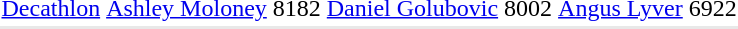<table>
<tr>
</tr>
<tr>
<td><a href='#'>Decathlon</a></td>
<td><a href='#'>Ashley Moloney</a> <br> </td>
<td>8182 </td>
<td><a href='#'>Daniel Golubovic</a> <br> </td>
<td>8002</td>
<td><a href='#'>Angus Lyver</a> <br> </td>
<td>6922</td>
</tr>
<tr style="background:#e8e8e8;">
<td colspan=7></td>
</tr>
</table>
